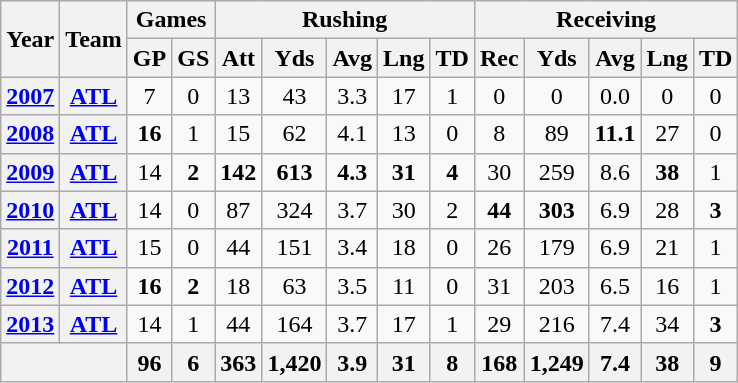<table class="wikitable" style="text-align:center;">
<tr>
<th rowspan="2">Year</th>
<th rowspan="2">Team</th>
<th colspan="2">Games</th>
<th colspan="5">Rushing</th>
<th colspan="5">Receiving</th>
</tr>
<tr>
<th>GP</th>
<th>GS</th>
<th>Att</th>
<th>Yds</th>
<th>Avg</th>
<th>Lng</th>
<th>TD</th>
<th>Rec</th>
<th>Yds</th>
<th>Avg</th>
<th>Lng</th>
<th>TD</th>
</tr>
<tr>
<th><a href='#'>2007</a></th>
<th><a href='#'>ATL</a></th>
<td>7</td>
<td>0</td>
<td>13</td>
<td>43</td>
<td>3.3</td>
<td>17</td>
<td>1</td>
<td>0</td>
<td>0</td>
<td>0.0</td>
<td>0</td>
<td>0</td>
</tr>
<tr>
<th><a href='#'>2008</a></th>
<th><a href='#'>ATL</a></th>
<td><strong>16</strong></td>
<td>1</td>
<td>15</td>
<td>62</td>
<td>4.1</td>
<td>13</td>
<td>0</td>
<td>8</td>
<td>89</td>
<td><strong>11.1</strong></td>
<td>27</td>
<td>0</td>
</tr>
<tr>
<th><a href='#'>2009</a></th>
<th><a href='#'>ATL</a></th>
<td>14</td>
<td><strong>2</strong></td>
<td><strong>142</strong></td>
<td><strong>613</strong></td>
<td><strong>4.3</strong></td>
<td><strong>31</strong></td>
<td><strong>4</strong></td>
<td>30</td>
<td>259</td>
<td>8.6</td>
<td><strong>38</strong></td>
<td>1</td>
</tr>
<tr>
<th><a href='#'>2010</a></th>
<th><a href='#'>ATL</a></th>
<td>14</td>
<td>0</td>
<td>87</td>
<td>324</td>
<td>3.7</td>
<td>30</td>
<td>2</td>
<td><strong>44</strong></td>
<td><strong>303</strong></td>
<td>6.9</td>
<td>28</td>
<td><strong>3</strong></td>
</tr>
<tr>
<th><a href='#'>2011</a></th>
<th><a href='#'>ATL</a></th>
<td>15</td>
<td>0</td>
<td>44</td>
<td>151</td>
<td>3.4</td>
<td>18</td>
<td>0</td>
<td>26</td>
<td>179</td>
<td>6.9</td>
<td>21</td>
<td>1</td>
</tr>
<tr>
<th><a href='#'>2012</a></th>
<th><a href='#'>ATL</a></th>
<td><strong>16</strong></td>
<td><strong>2</strong></td>
<td>18</td>
<td>63</td>
<td>3.5</td>
<td>11</td>
<td>0</td>
<td>31</td>
<td>203</td>
<td>6.5</td>
<td>16</td>
<td>1</td>
</tr>
<tr>
<th><a href='#'>2013</a></th>
<th><a href='#'>ATL</a></th>
<td>14</td>
<td>1</td>
<td>44</td>
<td>164</td>
<td>3.7</td>
<td>17</td>
<td>1</td>
<td>29</td>
<td>216</td>
<td>7.4</td>
<td>34</td>
<td><strong>3</strong></td>
</tr>
<tr>
<th colspan="2"></th>
<th>96</th>
<th>6</th>
<th>363</th>
<th>1,420</th>
<th>3.9</th>
<th>31</th>
<th>8</th>
<th>168</th>
<th>1,249</th>
<th>7.4</th>
<th>38</th>
<th>9</th>
</tr>
</table>
